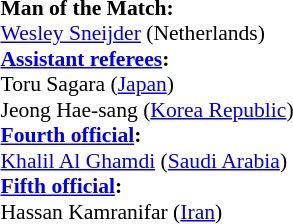<table style="width:50%; font-size:90%">
<tr>
<td><br><strong>Man of the Match:</strong>
<br><a href='#'>Wesley Sneijder</a> (Netherlands)<br><strong><a href='#'>Assistant referees</a>:</strong>
<br>Toru Sagara (<a href='#'>Japan</a>)
<br>Jeong Hae-sang (<a href='#'>Korea Republic</a>)
<br><strong><a href='#'>Fourth official</a>:</strong>
<br><a href='#'>Khalil Al Ghamdi</a> (<a href='#'>Saudi Arabia</a>)
<br><strong><a href='#'>Fifth official</a>:</strong>
<br>Hassan Kamranifar (<a href='#'>Iran</a>)</td>
</tr>
</table>
